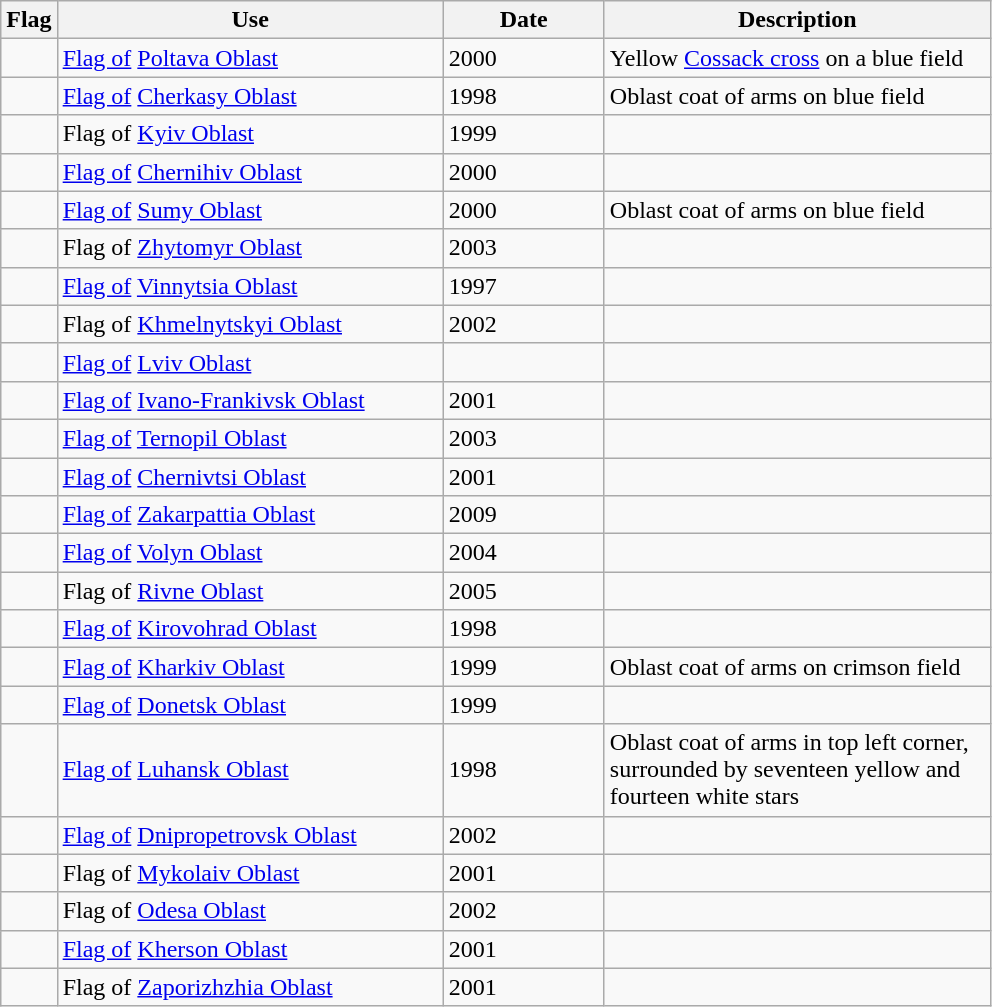<table class="wikitable">
<tr>
<th>Flag</th>
<th style="width:250px;">Use</th>
<th style="width:100px;">Date</th>
<th style="width:250px;">Description</th>
</tr>
<tr>
<td></td>
<td><a href='#'>Flag of</a> <a href='#'>Poltava Oblast</a></td>
<td>2000</td>
<td>Yellow <a href='#'>Cossack cross</a> on a blue field</td>
</tr>
<tr>
<td></td>
<td><a href='#'>Flag of</a> <a href='#'>Cherkasy Oblast</a></td>
<td>1998</td>
<td>Oblast coat of arms on blue field</td>
</tr>
<tr>
<td></td>
<td>Flag of <a href='#'>Kyiv Oblast</a></td>
<td>1999</td>
<td></td>
</tr>
<tr>
<td></td>
<td><a href='#'>Flag of</a> <a href='#'>Chernihiv Oblast</a></td>
<td>2000</td>
<td></td>
</tr>
<tr>
<td></td>
<td><a href='#'>Flag of</a> <a href='#'>Sumy Oblast</a></td>
<td>2000</td>
<td>Oblast coat of arms on blue field</td>
</tr>
<tr>
<td></td>
<td>Flag of <a href='#'>Zhytomyr Oblast</a></td>
<td>2003</td>
<td></td>
</tr>
<tr>
<td></td>
<td><a href='#'>Flag of</a> <a href='#'>Vinnytsia Oblast</a></td>
<td>1997</td>
<td></td>
</tr>
<tr>
<td></td>
<td>Flag of <a href='#'>Khmelnytskyi Oblast</a></td>
<td>2002</td>
<td></td>
</tr>
<tr>
<td></td>
<td><a href='#'>Flag of</a> <a href='#'>Lviv Oblast</a></td>
<td></td>
<td></td>
</tr>
<tr>
<td></td>
<td><a href='#'>Flag of</a> <a href='#'>Ivano-Frankivsk Oblast</a></td>
<td>2001</td>
<td></td>
</tr>
<tr>
<td></td>
<td><a href='#'>Flag of</a> <a href='#'>Ternopil Oblast</a></td>
<td>2003</td>
<td></td>
</tr>
<tr>
<td></td>
<td><a href='#'>Flag of</a> <a href='#'>Chernivtsi Oblast</a></td>
<td>2001</td>
<td></td>
</tr>
<tr>
<td></td>
<td><a href='#'>Flag of</a> <a href='#'>Zakarpattia Oblast</a></td>
<td>2009</td>
<td></td>
</tr>
<tr>
<td></td>
<td><a href='#'>Flag of</a> <a href='#'>Volyn Oblast</a></td>
<td>2004</td>
<td></td>
</tr>
<tr>
<td></td>
<td>Flag of <a href='#'>Rivne Oblast</a></td>
<td>2005</td>
<td></td>
</tr>
<tr>
<td></td>
<td><a href='#'>Flag of</a> <a href='#'>Kirovohrad Oblast</a></td>
<td>1998</td>
<td></td>
</tr>
<tr>
<td></td>
<td><a href='#'>Flag of</a> <a href='#'>Kharkiv Oblast</a></td>
<td>1999</td>
<td>Oblast coat of arms on crimson field</td>
</tr>
<tr>
<td></td>
<td><a href='#'>Flag of</a> <a href='#'>Donetsk Oblast</a></td>
<td>1999</td>
<td></td>
</tr>
<tr>
<td></td>
<td><a href='#'>Flag of</a> <a href='#'>Luhansk Oblast</a></td>
<td>1998</td>
<td>Oblast coat of arms in top left corner, surrounded by seventeen yellow and fourteen white stars</td>
</tr>
<tr>
<td></td>
<td><a href='#'>Flag of</a> <a href='#'>Dnipropetrovsk Oblast</a></td>
<td>2002</td>
<td></td>
</tr>
<tr>
<td></td>
<td>Flag of <a href='#'>Mykolaiv Oblast</a></td>
<td>2001</td>
<td></td>
</tr>
<tr>
<td></td>
<td>Flag of <a href='#'>Odesa Oblast</a></td>
<td>2002</td>
<td></td>
</tr>
<tr>
<td></td>
<td><a href='#'>Flag of</a> <a href='#'>Kherson Oblast</a></td>
<td>2001</td>
<td></td>
</tr>
<tr>
<td></td>
<td>Flag of <a href='#'>Zaporizhzhia Oblast</a></td>
<td>2001</td>
<td></td>
</tr>
</table>
